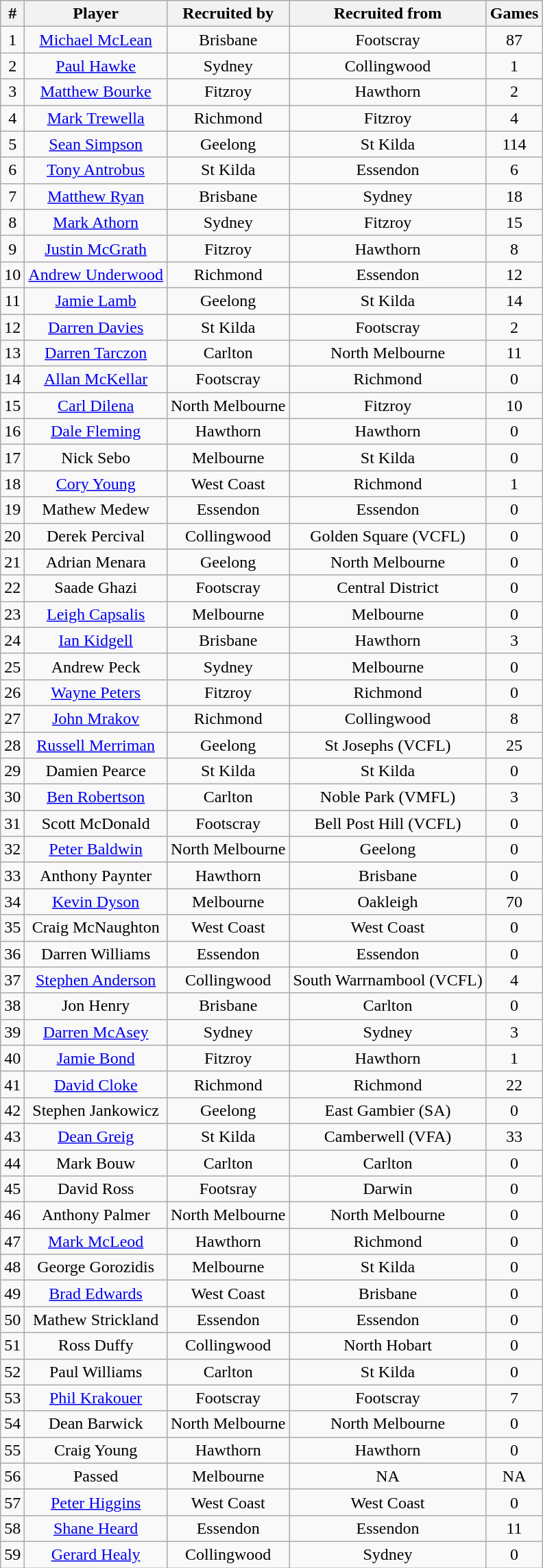<table class="wikitable sortable" style="text-align:center">
<tr>
<th>#</th>
<th>Player</th>
<th>Recruited by</th>
<th>Recruited from</th>
<th>Games</th>
</tr>
<tr>
<td>1</td>
<td><a href='#'>Michael McLean</a></td>
<td>Brisbane</td>
<td>Footscray</td>
<td>87</td>
</tr>
<tr>
<td>2</td>
<td><a href='#'>Paul Hawke</a></td>
<td>Sydney</td>
<td>Collingwood</td>
<td>1</td>
</tr>
<tr>
<td>3</td>
<td><a href='#'>Matthew Bourke</a></td>
<td>Fitzroy</td>
<td>Hawthorn</td>
<td>2</td>
</tr>
<tr>
<td>4</td>
<td><a href='#'>Mark Trewella</a></td>
<td>Richmond</td>
<td>Fitzroy</td>
<td>4</td>
</tr>
<tr>
<td>5</td>
<td><a href='#'>Sean Simpson</a></td>
<td>Geelong</td>
<td>St Kilda</td>
<td>114</td>
</tr>
<tr>
<td>6</td>
<td><a href='#'>Tony Antrobus</a></td>
<td>St Kilda</td>
<td>Essendon</td>
<td>6</td>
</tr>
<tr>
<td>7</td>
<td><a href='#'>Matthew Ryan</a></td>
<td>Brisbane</td>
<td>Sydney</td>
<td>18</td>
</tr>
<tr>
<td>8</td>
<td><a href='#'>Mark Athorn</a></td>
<td>Sydney</td>
<td>Fitzroy</td>
<td>15</td>
</tr>
<tr>
<td>9</td>
<td><a href='#'>Justin McGrath</a></td>
<td>Fitzroy</td>
<td>Hawthorn</td>
<td>8</td>
</tr>
<tr>
<td>10</td>
<td><a href='#'>Andrew Underwood</a></td>
<td>Richmond</td>
<td>Essendon</td>
<td>12</td>
</tr>
<tr>
<td>11</td>
<td><a href='#'>Jamie Lamb</a></td>
<td>Geelong</td>
<td>St Kilda</td>
<td>14</td>
</tr>
<tr>
<td>12</td>
<td><a href='#'>Darren Davies</a></td>
<td>St Kilda</td>
<td>Footscray</td>
<td>2</td>
</tr>
<tr>
<td>13</td>
<td><a href='#'>Darren Tarczon</a></td>
<td>Carlton</td>
<td>North Melbourne</td>
<td>11</td>
</tr>
<tr>
<td>14</td>
<td><a href='#'>Allan McKellar</a></td>
<td>Footscray</td>
<td>Richmond</td>
<td>0</td>
</tr>
<tr>
<td>15</td>
<td><a href='#'>Carl Dilena</a></td>
<td>North Melbourne</td>
<td>Fitzroy</td>
<td>10</td>
</tr>
<tr>
<td>16</td>
<td><a href='#'>Dale Fleming</a></td>
<td>Hawthorn</td>
<td>Hawthorn</td>
<td>0</td>
</tr>
<tr>
<td>17</td>
<td>Nick Sebo</td>
<td>Melbourne</td>
<td>St Kilda</td>
<td>0</td>
</tr>
<tr>
<td>18</td>
<td><a href='#'>Cory Young</a></td>
<td>West Coast</td>
<td>Richmond</td>
<td>1</td>
</tr>
<tr>
<td>19</td>
<td>Mathew Medew</td>
<td>Essendon</td>
<td>Essendon</td>
<td>0</td>
</tr>
<tr>
<td>20</td>
<td>Derek Percival</td>
<td>Collingwood</td>
<td>Golden Square (VCFL)</td>
<td>0</td>
</tr>
<tr>
<td>21</td>
<td>Adrian Menara</td>
<td>Geelong</td>
<td>North Melbourne</td>
<td>0</td>
</tr>
<tr>
<td>22</td>
<td>Saade Ghazi</td>
<td>Footscray</td>
<td>Central District</td>
<td>0</td>
</tr>
<tr>
<td>23</td>
<td><a href='#'>Leigh Capsalis</a></td>
<td>Melbourne</td>
<td>Melbourne</td>
<td>0</td>
</tr>
<tr>
<td>24</td>
<td><a href='#'>Ian Kidgell</a></td>
<td>Brisbane</td>
<td>Hawthorn</td>
<td>3</td>
</tr>
<tr>
<td>25</td>
<td>Andrew Peck</td>
<td>Sydney</td>
<td>Melbourne</td>
<td>0</td>
</tr>
<tr>
<td>26</td>
<td><a href='#'>Wayne Peters</a></td>
<td>Fitzroy</td>
<td>Richmond</td>
<td>0</td>
</tr>
<tr>
<td>27</td>
<td><a href='#'>John Mrakov</a></td>
<td>Richmond</td>
<td>Collingwood</td>
<td>8</td>
</tr>
<tr>
<td>28</td>
<td><a href='#'>Russell Merriman</a></td>
<td>Geelong</td>
<td>St Josephs (VCFL)</td>
<td>25</td>
</tr>
<tr>
<td>29</td>
<td>Damien Pearce</td>
<td>St Kilda</td>
<td>St Kilda</td>
<td>0</td>
</tr>
<tr>
<td>30</td>
<td><a href='#'>Ben Robertson</a></td>
<td>Carlton</td>
<td>Noble Park (VMFL)</td>
<td>3</td>
</tr>
<tr>
<td>31</td>
<td>Scott McDonald</td>
<td>Footscray</td>
<td>Bell Post Hill (VCFL)</td>
<td>0</td>
</tr>
<tr>
<td>32</td>
<td><a href='#'>Peter Baldwin</a></td>
<td>North Melbourne</td>
<td>Geelong</td>
<td>0</td>
</tr>
<tr>
<td>33</td>
<td>Anthony Paynter</td>
<td>Hawthorn</td>
<td>Brisbane</td>
<td>0</td>
</tr>
<tr>
<td>34</td>
<td><a href='#'>Kevin Dyson</a></td>
<td>Melbourne</td>
<td>Oakleigh</td>
<td>70</td>
</tr>
<tr>
<td>35</td>
<td>Craig McNaughton</td>
<td>West Coast</td>
<td>West Coast</td>
<td>0</td>
</tr>
<tr>
<td>36</td>
<td>Darren Williams</td>
<td>Essendon</td>
<td>Essendon</td>
<td>0</td>
</tr>
<tr>
<td>37</td>
<td><a href='#'>Stephen Anderson</a></td>
<td>Collingwood</td>
<td>South Warrnambool (VCFL)</td>
<td>4</td>
</tr>
<tr>
<td>38</td>
<td>Jon Henry</td>
<td>Brisbane</td>
<td>Carlton</td>
<td>0</td>
</tr>
<tr>
<td>39</td>
<td><a href='#'>Darren McAsey</a></td>
<td>Sydney</td>
<td>Sydney</td>
<td>3</td>
</tr>
<tr>
<td>40</td>
<td><a href='#'>Jamie Bond</a></td>
<td>Fitzroy</td>
<td>Hawthorn</td>
<td>1</td>
</tr>
<tr>
<td>41</td>
<td><a href='#'>David Cloke</a></td>
<td>Richmond</td>
<td>Richmond</td>
<td>22</td>
</tr>
<tr>
<td>42</td>
<td>Stephen Jankowicz</td>
<td>Geelong</td>
<td>East Gambier (SA)</td>
<td>0</td>
</tr>
<tr>
<td>43</td>
<td><a href='#'>Dean Greig</a></td>
<td>St Kilda</td>
<td>Camberwell (VFA)</td>
<td>33</td>
</tr>
<tr>
<td>44</td>
<td>Mark Bouw</td>
<td>Carlton</td>
<td>Carlton</td>
<td>0</td>
</tr>
<tr>
<td>45</td>
<td>David Ross</td>
<td>Footsray</td>
<td>Darwin</td>
<td>0</td>
</tr>
<tr>
<td>46</td>
<td>Anthony Palmer</td>
<td>North Melbourne</td>
<td>North Melbourne</td>
<td>0</td>
</tr>
<tr>
<td>47</td>
<td><a href='#'>Mark McLeod</a></td>
<td>Hawthorn</td>
<td>Richmond</td>
<td>0</td>
</tr>
<tr>
<td>48</td>
<td>George Gorozidis</td>
<td>Melbourne</td>
<td>St Kilda</td>
<td>0</td>
</tr>
<tr>
<td>49</td>
<td><a href='#'>Brad Edwards</a></td>
<td>West Coast</td>
<td>Brisbane</td>
<td>0</td>
</tr>
<tr>
<td>50</td>
<td>Mathew Strickland</td>
<td>Essendon</td>
<td>Essendon</td>
<td>0</td>
</tr>
<tr>
<td>51</td>
<td>Ross Duffy</td>
<td>Collingwood</td>
<td>North Hobart</td>
<td>0</td>
</tr>
<tr>
<td>52</td>
<td>Paul Williams</td>
<td>Carlton</td>
<td>St Kilda</td>
<td>0</td>
</tr>
<tr>
<td>53</td>
<td><a href='#'>Phil Krakouer</a></td>
<td>Footscray</td>
<td>Footscray</td>
<td>7</td>
</tr>
<tr>
<td>54</td>
<td>Dean Barwick</td>
<td>North Melbourne</td>
<td>North Melbourne</td>
<td>0</td>
</tr>
<tr>
<td>55</td>
<td>Craig Young</td>
<td>Hawthorn</td>
<td>Hawthorn</td>
<td>0</td>
</tr>
<tr>
<td>56</td>
<td>Passed</td>
<td>Melbourne</td>
<td>NA</td>
<td>NA</td>
</tr>
<tr>
<td>57</td>
<td><a href='#'>Peter Higgins</a></td>
<td>West Coast</td>
<td>West Coast</td>
<td>0</td>
</tr>
<tr>
<td>58</td>
<td><a href='#'>Shane Heard</a></td>
<td>Essendon</td>
<td>Essendon</td>
<td>11</td>
</tr>
<tr>
<td>59</td>
<td><a href='#'>Gerard Healy</a></td>
<td>Collingwood</td>
<td>Sydney</td>
<td>0</td>
</tr>
</table>
